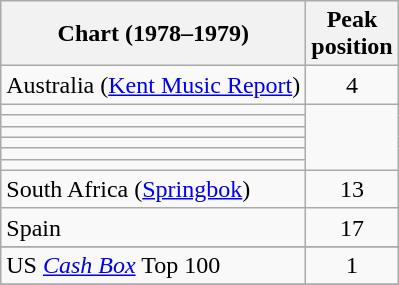<table class="wikitable sortable">
<tr>
<th>Chart (1978–1979)</th>
<th>Peak<br>position</th>
</tr>
<tr>
<td>Australia (<a href='#'>Kent Music Report</a>)</td>
<td style="text-align:center;">4</td>
</tr>
<tr>
<td></td>
</tr>
<tr>
<td></td>
</tr>
<tr>
<td></td>
</tr>
<tr>
<td></td>
</tr>
<tr>
<td></td>
</tr>
<tr>
<td></td>
</tr>
<tr>
<td>South Africa (<a href='#'>Springbok</a>)</td>
<td align="center">13</td>
</tr>
<tr>
<td>Spain </td>
<td style="text-align:center;">17</td>
</tr>
<tr>
</tr>
<tr>
</tr>
<tr>
</tr>
<tr>
<td>US <a href='#'><em>Cash Box</em></a> Top 100</td>
<td align="center">1</td>
</tr>
<tr>
</tr>
</table>
